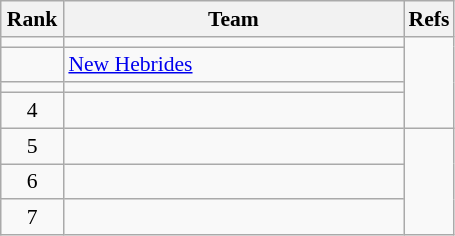<table class="wikitable" style="text-align: center; font-size:90% ">
<tr>
<th width=35>Rank</th>
<th width=220>Team</th>
<th width=25>Refs</th>
</tr>
<tr>
<td></td>
<td align=left></td>
<td rowspan=4></td>
</tr>
<tr>
<td></td>
<td align=left> <a href='#'>New Hebrides</a></td>
</tr>
<tr>
<td></td>
<td align=left></td>
</tr>
<tr>
<td>4</td>
<td align=left></td>
</tr>
<tr>
<td>5</td>
<td align=left></td>
<td rowspan=3></td>
</tr>
<tr>
<td>6</td>
<td align=left></td>
</tr>
<tr>
<td>7</td>
<td align=left></td>
</tr>
</table>
